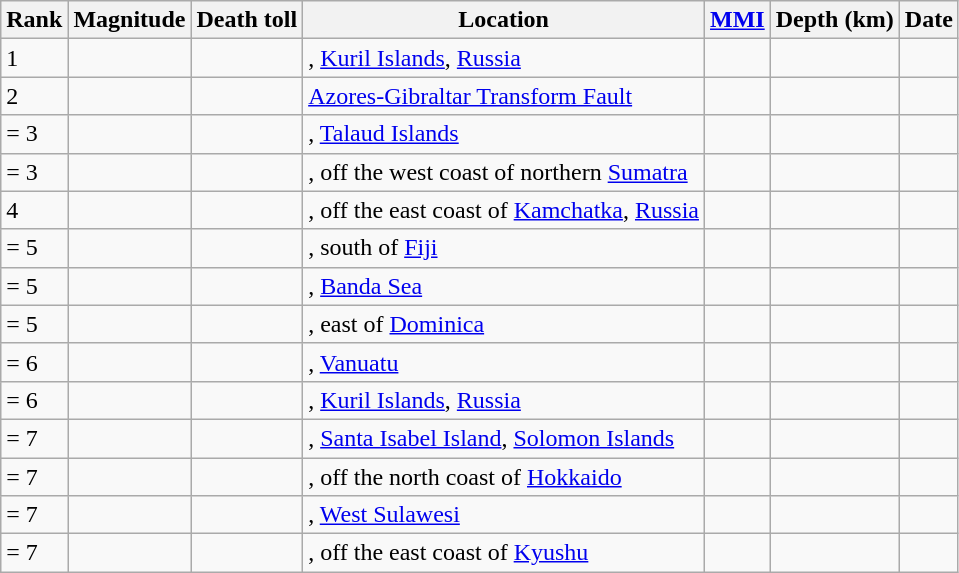<table class="sortable wikitable" style="font-size:100%;">
<tr>
<th>Rank</th>
<th>Magnitude</th>
<th>Death toll</th>
<th>Location</th>
<th><a href='#'>MMI</a></th>
<th>Depth (km)</th>
<th>Date</th>
</tr>
<tr>
<td>1</td>
<td></td>
<td></td>
<td>, <a href='#'>Kuril Islands</a>, <a href='#'>Russia</a></td>
<td></td>
<td></td>
<td></td>
</tr>
<tr>
<td>2</td>
<td></td>
<td></td>
<td><a href='#'>Azores-Gibraltar Transform Fault</a></td>
<td></td>
<td></td>
<td></td>
</tr>
<tr>
<td>= 3</td>
<td></td>
<td></td>
<td>, <a href='#'>Talaud Islands</a></td>
<td></td>
<td></td>
<td></td>
</tr>
<tr>
<td>= 3</td>
<td></td>
<td></td>
<td>, off the west coast of northern <a href='#'>Sumatra</a></td>
<td></td>
<td></td>
<td></td>
</tr>
<tr>
<td>4</td>
<td></td>
<td></td>
<td>, off the east coast of <a href='#'>Kamchatka</a>, <a href='#'>Russia</a></td>
<td></td>
<td></td>
<td></td>
</tr>
<tr>
<td>= 5</td>
<td></td>
<td></td>
<td>, south of <a href='#'>Fiji</a></td>
<td></td>
<td></td>
<td></td>
</tr>
<tr>
<td>= 5</td>
<td></td>
<td></td>
<td>, <a href='#'>Banda Sea</a></td>
<td></td>
<td></td>
<td></td>
</tr>
<tr>
<td>= 5</td>
<td></td>
<td></td>
<td>, east of <a href='#'>Dominica</a></td>
<td></td>
<td></td>
<td></td>
</tr>
<tr>
<td>= 6</td>
<td></td>
<td></td>
<td>, <a href='#'>Vanuatu</a></td>
<td></td>
<td></td>
<td></td>
</tr>
<tr>
<td>= 6</td>
<td></td>
<td></td>
<td>, <a href='#'>Kuril Islands</a>, <a href='#'>Russia</a></td>
<td></td>
<td></td>
<td></td>
</tr>
<tr>
<td>= 7</td>
<td></td>
<td></td>
<td>, <a href='#'>Santa Isabel Island</a>, <a href='#'>Solomon Islands</a></td>
<td></td>
<td></td>
<td></td>
</tr>
<tr>
<td>= 7</td>
<td></td>
<td></td>
<td>, off the north coast of <a href='#'>Hokkaido</a></td>
<td></td>
<td></td>
<td></td>
</tr>
<tr>
<td>= 7</td>
<td></td>
<td></td>
<td>, <a href='#'>West Sulawesi</a></td>
<td></td>
<td></td>
<td></td>
</tr>
<tr>
<td>= 7</td>
<td></td>
<td></td>
<td>, off the east coast of <a href='#'>Kyushu</a></td>
<td></td>
<td></td>
<td></td>
</tr>
</table>
